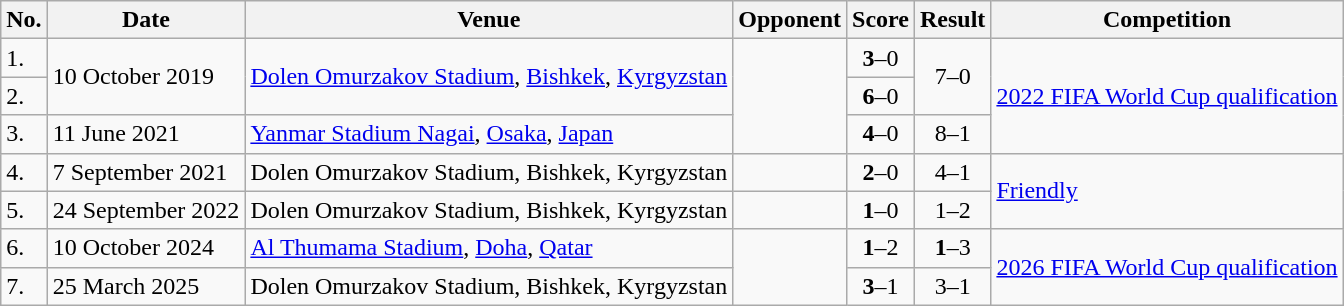<table class="wikitable">
<tr>
<th>No.</th>
<th>Date</th>
<th>Venue</th>
<th>Opponent</th>
<th>Score</th>
<th>Result</th>
<th>Competition</th>
</tr>
<tr>
<td>1.</td>
<td rowspan="2">10 October 2019</td>
<td rowspan="2"><a href='#'>Dolen Omurzakov Stadium</a>, <a href='#'>Bishkek</a>, <a href='#'>Kyrgyzstan</a></td>
<td rowspan="3"></td>
<td align=center><strong>3</strong>–0</td>
<td rowspan="2" align=center>7–0</td>
<td rowspan="3"><a href='#'>2022 FIFA World Cup qualification</a></td>
</tr>
<tr>
<td>2.</td>
<td align=center><strong>6</strong>–0</td>
</tr>
<tr>
<td>3.</td>
<td>11 June 2021</td>
<td><a href='#'>Yanmar Stadium Nagai</a>, <a href='#'>Osaka</a>, <a href='#'>Japan</a></td>
<td align=center><strong>4</strong>–0</td>
<td align=center>8–1</td>
</tr>
<tr>
<td>4.</td>
<td>7 September 2021</td>
<td>Dolen Omurzakov Stadium, Bishkek, Kyrgyzstan</td>
<td></td>
<td align=center><strong>2</strong>–0</td>
<td align=center>4–1</td>
<td rowspan=2><a href='#'>Friendly</a></td>
</tr>
<tr>
<td>5.</td>
<td>24 September 2022</td>
<td>Dolen Omurzakov Stadium, Bishkek, Kyrgyzstan</td>
<td></td>
<td align=center><strong>1</strong>–0</td>
<td align=center>1–2</td>
</tr>
<tr>
<td>6.</td>
<td>10 October 2024</td>
<td><a href='#'>Al Thumama Stadium</a>, <a href='#'>Doha</a>, <a href='#'>Qatar</a></td>
<td rowspan=2></td>
<td align=center><strong>1</strong>–2</td>
<td align=center><strong>1</strong>–3</td>
<td rowspan=2><a href='#'>2026 FIFA World Cup qualification</a></td>
</tr>
<tr>
<td>7.</td>
<td>25 March 2025</td>
<td>Dolen Omurzakov Stadium, Bishkek, Kyrgyzstan</td>
<td style="text-align:center"><strong>3</strong>–1</td>
<td style="text-align:center">3–1</td>
</tr>
</table>
